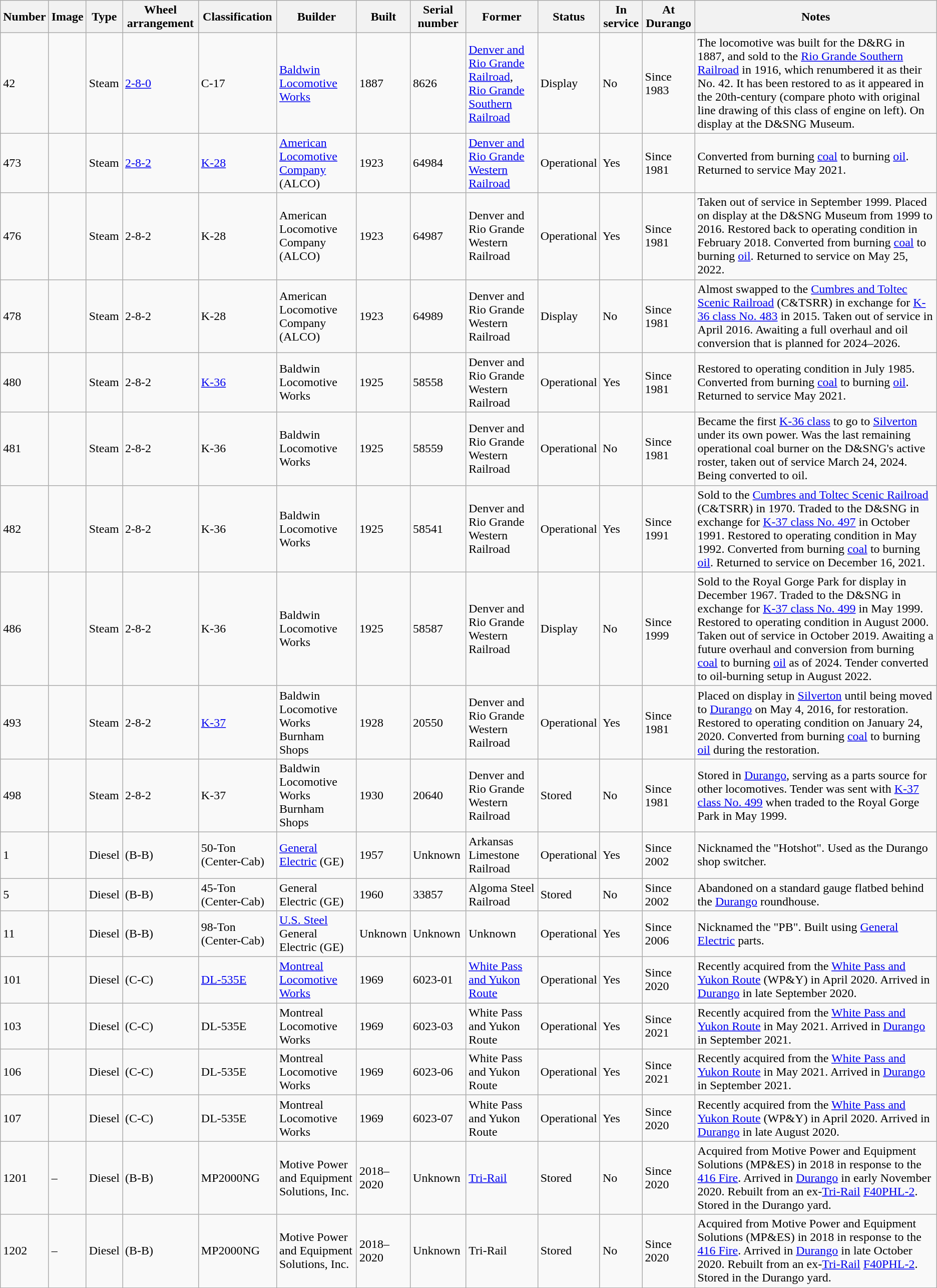<table class="wikitable">
<tr>
<th>Number</th>
<th>Image</th>
<th>Type</th>
<th>Wheel arrangement</th>
<th>Classification</th>
<th>Builder</th>
<th>Built</th>
<th>Serial number</th>
<th>Former</th>
<th>Status</th>
<th>In service</th>
<th>At Durango</th>
<th>Notes</th>
</tr>
<tr>
<td>42</td>
<td></td>
<td>Steam</td>
<td><a href='#'>2-8-0</a></td>
<td>C-17</td>
<td><a href='#'>Baldwin Locomotive Works</a></td>
<td>1887</td>
<td>8626</td>
<td><a href='#'>Denver and Rio Grande Railroad</a>,<br><a href='#'>Rio Grande Southern Railroad</a></td>
<td>Display</td>
<td>No</td>
<td>Since 1983</td>
<td>The locomotive was built for the D&RG in 1887, and sold to the <a href='#'>Rio Grande Southern Railroad</a> in 1916, which renumbered it as their No. 42.  It has been restored to as it appeared in the 20th-century (compare photo with original line drawing of this class of engine on left). On display at the D&SNG Museum.</td>
</tr>
<tr>
<td>473</td>
<td></td>
<td>Steam</td>
<td><a href='#'>2-8-2</a></td>
<td><a href='#'>K-28</a></td>
<td><a href='#'>American Locomotive Company</a> (ALCO)</td>
<td>1923</td>
<td>64984</td>
<td><a href='#'>Denver and Rio Grande Western Railroad</a></td>
<td>Operational</td>
<td>Yes</td>
<td>Since 1981</td>
<td>Converted from burning <a href='#'>coal</a> to burning <a href='#'>oil</a>. Returned to service May 2021.</td>
</tr>
<tr>
<td>476</td>
<td></td>
<td>Steam</td>
<td>2-8-2</td>
<td>K-28</td>
<td>American Locomotive Company (ALCO)</td>
<td>1923</td>
<td>64987</td>
<td>Denver and Rio Grande Western Railroad</td>
<td>Operational</td>
<td>Yes</td>
<td>Since 1981</td>
<td>Taken out of service in September 1999. Placed on display at the D&SNG Museum from 1999 to 2016. Restored back to operating condition in February 2018. Converted from burning <a href='#'>coal</a> to burning <a href='#'>oil</a>. Returned to service on May 25, 2022.</td>
</tr>
<tr>
<td>478</td>
<td></td>
<td>Steam</td>
<td>2-8-2</td>
<td>K-28</td>
<td>American Locomotive Company (ALCO)</td>
<td>1923</td>
<td>64989</td>
<td>Denver and Rio Grande Western Railroad</td>
<td>Display</td>
<td>No</td>
<td>Since 1981</td>
<td>Almost swapped to the <a href='#'>Cumbres and Toltec Scenic Railroad</a> (C&TSRR) in exchange for <a href='#'>K-36 class No. 483</a> in 2015. Taken out of service in April 2016. Awaiting a full overhaul and oil conversion that is planned for 2024–2026.</td>
</tr>
<tr>
<td>480</td>
<td></td>
<td>Steam</td>
<td>2-8-2</td>
<td><a href='#'>K-36</a></td>
<td>Baldwin Locomotive Works</td>
<td>1925</td>
<td>58558</td>
<td>Denver and Rio Grande Western Railroad</td>
<td>Operational</td>
<td>Yes</td>
<td>Since 1981</td>
<td>Restored to operating condition in July 1985. Converted from burning <a href='#'>coal</a> to burning <a href='#'>oil</a>. Returned to service May 2021.</td>
</tr>
<tr>
<td>481</td>
<td></td>
<td>Steam</td>
<td>2-8-2</td>
<td>K-36</td>
<td>Baldwin Locomotive Works</td>
<td>1925</td>
<td>58559</td>
<td>Denver and Rio Grande Western Railroad</td>
<td>Operational</td>
<td>No</td>
<td>Since 1981</td>
<td>Became the first <a href='#'>K-36 class</a> to go to <a href='#'>Silverton</a> under its own power. Was the last remaining operational coal burner on the D&SNG's active roster, taken out of service March 24, 2024. Being converted to oil.</td>
</tr>
<tr>
<td>482</td>
<td></td>
<td>Steam</td>
<td>2-8-2</td>
<td>K-36</td>
<td>Baldwin Locomotive Works</td>
<td>1925</td>
<td>58541</td>
<td>Denver and Rio Grande Western Railroad</td>
<td>Operational</td>
<td>Yes</td>
<td>Since 1991</td>
<td>Sold to the <a href='#'>Cumbres and Toltec Scenic Railroad</a> (C&TSRR) in 1970. Traded to the D&SNG in exchange for <a href='#'>K-37 class No. 497</a> in October 1991. Restored to operating condition in May 1992. Converted from burning <a href='#'>coal</a> to burning <a href='#'>oil</a>. Returned to service on December 16, 2021.</td>
</tr>
<tr>
<td>486</td>
<td></td>
<td>Steam</td>
<td>2-8-2</td>
<td>K-36</td>
<td>Baldwin Locomotive Works</td>
<td>1925</td>
<td>58587</td>
<td>Denver and Rio Grande Western Railroad</td>
<td>Display</td>
<td>No</td>
<td>Since 1999</td>
<td>Sold to the Royal Gorge Park for display in December 1967. Traded to the D&SNG in exchange for <a href='#'>K-37 class No. 499</a> in May 1999. Restored to operating condition in August 2000. Taken out of service in October 2019. Awaiting a future overhaul and conversion from burning <a href='#'>coal</a> to burning <a href='#'>oil</a> as of 2024. Tender converted to oil-burning setup in August 2022.</td>
</tr>
<tr>
<td>493</td>
<td></td>
<td>Steam</td>
<td>2-8-2</td>
<td><a href='#'>K-37</a></td>
<td>Baldwin Locomotive Works<br>Burnham Shops</td>
<td>1928</td>
<td>20550</td>
<td>Denver and Rio Grande Western Railroad</td>
<td>Operational</td>
<td>Yes</td>
<td>Since 1981</td>
<td>Placed on display in <a href='#'>Silverton</a> until being moved to <a href='#'>Durango</a> on May 4, 2016, for restoration. Restored to operating condition on January 24, 2020. Converted from burning <a href='#'>coal</a> to burning <a href='#'>oil</a> during the restoration.</td>
</tr>
<tr>
<td>498</td>
<td></td>
<td>Steam</td>
<td>2-8-2</td>
<td>K-37</td>
<td>Baldwin Locomotive Works<br>Burnham Shops</td>
<td>1930</td>
<td>20640</td>
<td>Denver and Rio Grande Western Railroad</td>
<td>Stored</td>
<td>No</td>
<td>Since 1981</td>
<td>Stored in <a href='#'>Durango</a>, serving as a parts source for other locomotives. Tender was sent with <a href='#'>K-37 class No. 499</a> when traded to the Royal Gorge Park in May 1999.</td>
</tr>
<tr>
<td>1</td>
<td></td>
<td>Diesel</td>
<td>(B-B)</td>
<td>50-Ton (Center-Cab)</td>
<td><a href='#'>General Electric</a> (GE)</td>
<td>1957</td>
<td>Unknown</td>
<td>Arkansas Limestone Railroad</td>
<td>Operational</td>
<td>Yes</td>
<td>Since 2002</td>
<td>Nicknamed the "Hotshot". Used as the Durango shop switcher.</td>
</tr>
<tr>
<td>5</td>
<td></td>
<td>Diesel</td>
<td>(B-B)</td>
<td>45-Ton (Center-Cab)</td>
<td>General Electric (GE)</td>
<td>1960</td>
<td>33857</td>
<td>Algoma Steel Railroad</td>
<td>Stored</td>
<td>No</td>
<td>Since 2002</td>
<td>Abandoned on a standard gauge flatbed behind the <a href='#'>Durango</a> roundhouse.</td>
</tr>
<tr>
<td>11</td>
<td></td>
<td>Diesel</td>
<td>(B-B)</td>
<td>98-Ton (Center-Cab)</td>
<td><a href='#'>U.S. Steel</a><br>General Electric (GE)</td>
<td>Unknown</td>
<td>Unknown</td>
<td>Unknown</td>
<td>Operational</td>
<td>Yes</td>
<td>Since 2006</td>
<td>Nicknamed the "PB". Built using <a href='#'>General Electric</a> parts.</td>
</tr>
<tr>
<td>101</td>
<td></td>
<td>Diesel</td>
<td>(C-C)</td>
<td><a href='#'>DL-535E</a></td>
<td><a href='#'>Montreal Locomotive Works</a></td>
<td>1969</td>
<td>6023-01</td>
<td><a href='#'>White Pass and Yukon Route</a></td>
<td>Operational</td>
<td>Yes</td>
<td>Since 2020</td>
<td>Recently acquired from the <a href='#'>White Pass and Yukon Route</a> (WP&Y) in April 2020. Arrived in <a href='#'>Durango</a> in late September 2020.</td>
</tr>
<tr>
<td>103</td>
<td></td>
<td>Diesel</td>
<td>(C-C)</td>
<td>DL-535E</td>
<td>Montreal Locomotive Works</td>
<td>1969</td>
<td>6023-03</td>
<td>White Pass and Yukon Route</td>
<td>Operational</td>
<td>Yes</td>
<td>Since 2021</td>
<td>Recently acquired from the <a href='#'>White Pass and Yukon Route</a> in May 2021. Arrived in <a href='#'>Durango</a> in September 2021.</td>
</tr>
<tr>
<td>106</td>
<td></td>
<td>Diesel</td>
<td>(C-C)</td>
<td>DL-535E</td>
<td>Montreal Locomotive Works</td>
<td>1969</td>
<td>6023-06</td>
<td>White Pass and Yukon Route</td>
<td>Operational</td>
<td>Yes</td>
<td>Since 2021</td>
<td>Recently acquired from the <a href='#'>White Pass and Yukon Route</a> in May 2021. Arrived in <a href='#'>Durango</a> in September 2021.</td>
</tr>
<tr>
<td>107</td>
<td></td>
<td>Diesel</td>
<td>(C-C)</td>
<td>DL-535E</td>
<td>Montreal Locomotive Works</td>
<td>1969</td>
<td>6023-07</td>
<td>White Pass and Yukon Route</td>
<td>Operational</td>
<td>Yes</td>
<td>Since 2020</td>
<td>Recently acquired from the <a href='#'>White Pass and Yukon Route</a> (WP&Y) in April 2020. Arrived in <a href='#'>Durango</a> in late August 2020.</td>
</tr>
<tr>
<td>1201</td>
<td>–</td>
<td>Diesel</td>
<td>(B-B)</td>
<td>MP2000NG</td>
<td>Motive Power and Equipment Solutions, Inc.</td>
<td>2018–2020</td>
<td>Unknown</td>
<td><a href='#'>Tri-Rail</a></td>
<td>Stored</td>
<td>No</td>
<td>Since 2020</td>
<td>Acquired from Motive Power and Equipment Solutions (MP&ES) in 2018 in response to the <a href='#'>416 Fire</a>. Arrived in <a href='#'>Durango</a> in early November 2020. Rebuilt from an ex-<a href='#'>Tri-Rail</a> <a href='#'>F40PHL-2</a>. Stored in the Durango yard.</td>
</tr>
<tr>
<td>1202</td>
<td>–</td>
<td>Diesel</td>
<td>(B-B)</td>
<td>MP2000NG</td>
<td>Motive Power and Equipment Solutions, Inc.</td>
<td>2018–2020</td>
<td>Unknown</td>
<td>Tri-Rail</td>
<td>Stored</td>
<td>No</td>
<td>Since 2020</td>
<td>Acquired from Motive Power and Equipment Solutions (MP&ES) in 2018 in response to the <a href='#'>416 Fire</a>. Arrived in <a href='#'>Durango</a> in late October 2020. Rebuilt from an ex-<a href='#'>Tri-Rail</a> <a href='#'>F40PHL-2</a>. Stored in the Durango yard.</td>
</tr>
<tr>
</tr>
</table>
